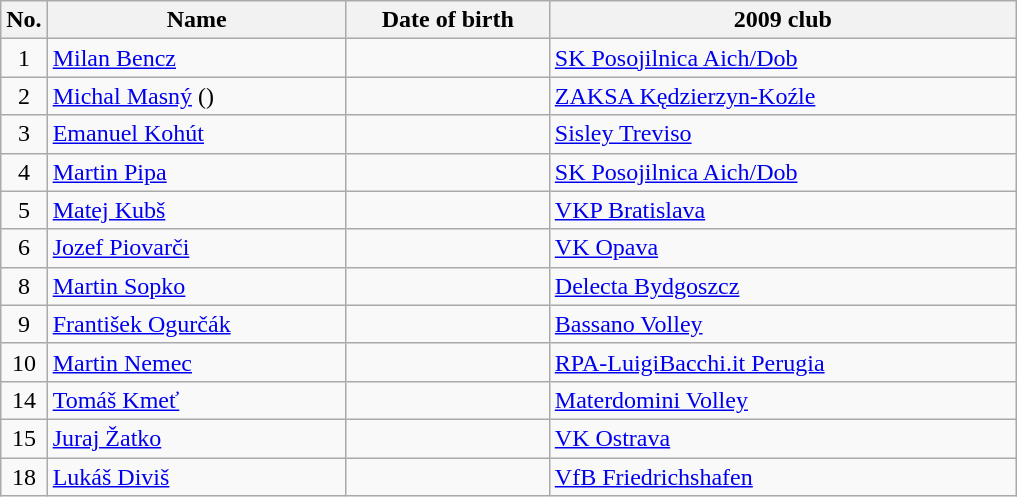<table class="wikitable sortable" style="font-size:100%; text-align:center;">
<tr>
<th>No.</th>
<th style="width:12em">Name</th>
<th style="width:8em">Date of birth</th>
<th style="width:19em">2009 club</th>
</tr>
<tr>
<td>1</td>
<td align=left><a href='#'>Milan Bencz</a></td>
<td align=right></td>
<td align=left> <a href='#'>SK Posojilnica Aich/Dob</a></td>
</tr>
<tr>
<td>2</td>
<td align=left><a href='#'>Michal Masný</a> ()</td>
<td align=right></td>
<td align=left> <a href='#'>ZAKSA Kędzierzyn-Koźle</a></td>
</tr>
<tr>
<td>3</td>
<td align=left><a href='#'>Emanuel Kohút</a></td>
<td align=right></td>
<td align=left> <a href='#'>Sisley Treviso</a></td>
</tr>
<tr>
<td>4</td>
<td align=left><a href='#'>Martin Pipa</a></td>
<td align=right></td>
<td align=left> <a href='#'>SK Posojilnica Aich/Dob</a></td>
</tr>
<tr>
<td>5</td>
<td align=left><a href='#'>Matej Kubš</a></td>
<td align=right></td>
<td align=left> <a href='#'>VKP Bratislava</a></td>
</tr>
<tr>
<td>6</td>
<td align=left><a href='#'>Jozef Piovarči</a></td>
<td align=right></td>
<td align=left> <a href='#'>VK Opava</a></td>
</tr>
<tr>
<td>8</td>
<td align=left><a href='#'>Martin Sopko</a></td>
<td align=right></td>
<td align=left> <a href='#'>Delecta Bydgoszcz</a></td>
</tr>
<tr>
<td>9</td>
<td align=left><a href='#'>František Ogurčák</a></td>
<td align=right></td>
<td align=left> <a href='#'>Bassano Volley</a></td>
</tr>
<tr>
<td>10</td>
<td align=left><a href='#'>Martin Nemec</a></td>
<td align=right></td>
<td align=left> <a href='#'>RPA-LuigiBacchi.it Perugia</a></td>
</tr>
<tr>
<td>14</td>
<td align=left><a href='#'>Tomáš Kmeť</a></td>
<td align=right></td>
<td align=left> <a href='#'>Materdomini Volley</a></td>
</tr>
<tr>
<td>15</td>
<td align=left><a href='#'>Juraj Žatko</a></td>
<td align=right></td>
<td align=left> <a href='#'>VK Ostrava</a></td>
</tr>
<tr>
<td>18</td>
<td align=left><a href='#'>Lukáš Diviš</a></td>
<td align=right></td>
<td align=left> <a href='#'>VfB Friedrichshafen</a></td>
</tr>
</table>
